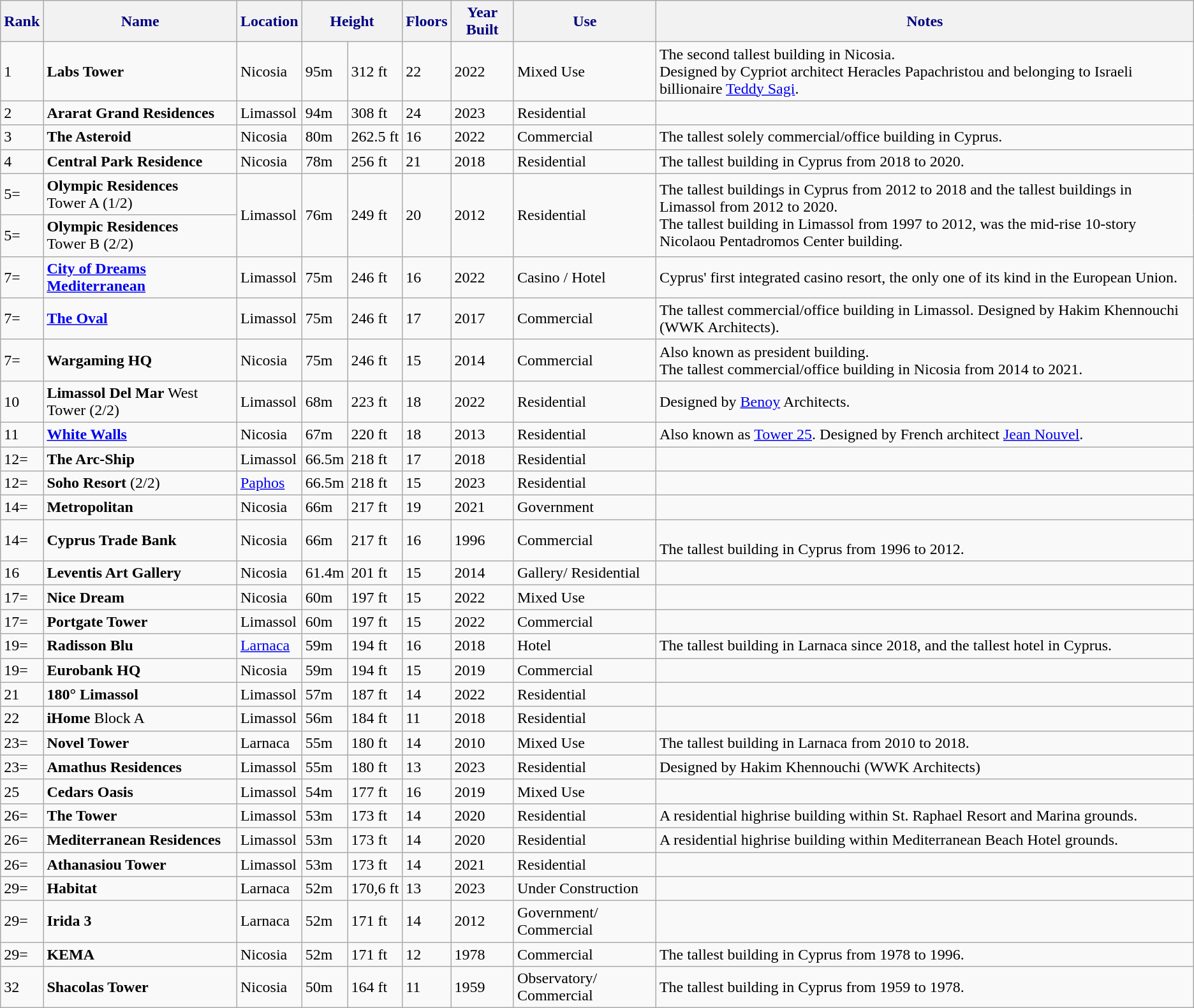<table class="wikitable sortable">
<tr style="text-align: center; color: navy;">
<th>Rank</th>
<th>Name</th>
<th>Location</th>
<th colspan="2">Height</th>
<th>Floors</th>
<th>Year Built</th>
<th>Use</th>
<th class="unsortable">Notes</th>
</tr>
<tr>
<td>1</td>
<td><strong>Labs Tower</strong></td>
<td>Nicosia</td>
<td>95m</td>
<td>312 ft</td>
<td>22</td>
<td>2022</td>
<td>Mixed Use</td>
<td>The second tallest building in Nicosia.<br>Designed by Cypriot architect Heracles Papachristou and belonging to Israeli billionaire <a href='#'>Teddy Sagi</a>.</td>
</tr>
<tr>
<td>2</td>
<td><strong>Ararat Grand Residences</strong></td>
<td>Limassol</td>
<td>94m</td>
<td>308 ft</td>
<td>24</td>
<td>2023</td>
<td>Residential</td>
<td></td>
</tr>
<tr>
<td>3</td>
<td><strong>The Asteroid</strong></td>
<td>Nicosia</td>
<td>80m</td>
<td>262.5 ft</td>
<td>16</td>
<td>2022</td>
<td>Commercial</td>
<td>The tallest solely commercial/office building in Cyprus.</td>
</tr>
<tr style>
<td>4</td>
<td><strong>Central Park Residence</strong></td>
<td>Nicosia</td>
<td>78m</td>
<td>256 ft</td>
<td>21</td>
<td>2018</td>
<td>Residential</td>
<td>The tallest building in Cyprus from 2018 to 2020.</td>
</tr>
<tr style>
<td>5=</td>
<td><strong>Olympic Residences</strong><br>Tower A (1/2)</td>
<td rowspan="2">Limassol</td>
<td rowspan="2">76m</td>
<td rowspan="2">249 ft</td>
<td rowspan="2">20</td>
<td rowspan="2">2012</td>
<td rowspan="2">Residential</td>
<td rowspan="2">The tallest buildings in Cyprus from 2012 to 2018 and the tallest buildings in Limassol from 2012 to 2020.<br>The tallest building in Limassol from 1997 to 2012, was the mid-rise 10-story Nicolaou Pentadromos Center building.</td>
</tr>
<tr style>
<td>5=</td>
<td><strong>Olympic Residences</strong><br>Tower B (2/2)</td>
</tr>
<tr>
<td>7=</td>
<td><strong><a href='#'>City of Dreams Mediterranean</a></strong></td>
<td>Limassol</td>
<td>75m</td>
<td>246 ft</td>
<td>16</td>
<td>2022</td>
<td>Casino / Hotel</td>
<td>Cyprus' first integrated casino resort, the only one of its kind in the European Union.</td>
</tr>
<tr>
<td>7=</td>
<td><strong><a href='#'>The Oval</a></strong></td>
<td>Limassol</td>
<td>75m</td>
<td>246 ft</td>
<td>17</td>
<td>2017</td>
<td>Commercial</td>
<td>The tallest commercial/office building in Limassol. Designed by Hakim Khennouchi (WWK Architects).</td>
</tr>
<tr>
<td>7=</td>
<td><strong>Wargaming HQ</strong></td>
<td>Nicosia</td>
<td>75m</td>
<td>246 ft</td>
<td>15</td>
<td>2014</td>
<td>Commercial</td>
<td>Also known as president building.<br>The tallest commercial/office building in Nicosia from 2014 to 2021.</td>
</tr>
<tr>
<td>10</td>
<td><strong>Limassol Del Mar</strong> West Tower (2/2)</td>
<td>Limassol</td>
<td>68m</td>
<td>223 ft</td>
<td>18</td>
<td>2022</td>
<td>Residential</td>
<td>Designed by <a href='#'>Benoy</a> Architects.</td>
</tr>
<tr>
<td>11</td>
<td><strong><a href='#'>White Walls</a></strong></td>
<td>Nicosia</td>
<td>67m</td>
<td>220 ft</td>
<td>18</td>
<td>2013</td>
<td>Residential</td>
<td>Also known as <a href='#'>Tower 25</a>. Designed by French architect <a href='#'>Jean Nouvel</a>.</td>
</tr>
<tr>
<td>12=</td>
<td><strong>The Arc-Ship</strong></td>
<td>Limassol</td>
<td>66.5m</td>
<td>218 ft</td>
<td>17</td>
<td>2018</td>
<td>Residential</td>
<td></td>
</tr>
<tr>
<td>12=</td>
<td><strong>Soho Resort</strong> (2/2)</td>
<td><a href='#'>Paphos</a></td>
<td>66.5m</td>
<td>218 ft</td>
<td>15</td>
<td>2023</td>
<td>Residential</td>
<td></td>
</tr>
<tr>
<td>14=</td>
<td><strong>Metropolitan</strong></td>
<td>Nicosia</td>
<td>66m</td>
<td>217 ft</td>
<td>19</td>
<td>2021</td>
<td>Government</td>
<td></td>
</tr>
<tr style>
<td>14=</td>
<td><strong>Cyprus Trade Bank</strong></td>
<td>Nicosia</td>
<td>66m</td>
<td>217 ft</td>
<td>16</td>
<td>1996</td>
<td>Commercial</td>
<td><br>The tallest building in Cyprus from 1996 to 2012.<strong></strong></td>
</tr>
<tr>
<td>16</td>
<td><strong>Leventis Art Gallery</strong></td>
<td>Nicosia</td>
<td>61.4m</td>
<td>201 ft</td>
<td>15</td>
<td>2014</td>
<td>Gallery/ Residential</td>
<td></td>
</tr>
<tr>
<td>17=</td>
<td><strong>Nice Dream</strong></td>
<td>Nicosia</td>
<td>60m</td>
<td>197 ft</td>
<td>15</td>
<td>2022</td>
<td>Mixed Use</td>
<td></td>
</tr>
<tr>
<td>17=</td>
<td><strong>Portgate Tower</strong></td>
<td>Limassol</td>
<td>60m</td>
<td>197 ft</td>
<td>15</td>
<td>2022</td>
<td>Commercial</td>
<td></td>
</tr>
<tr>
<td>19=</td>
<td><strong>Radisson Blu</strong></td>
<td><a href='#'>Larnaca</a></td>
<td>59m</td>
<td>194 ft</td>
<td>16</td>
<td>2018</td>
<td>Hotel</td>
<td>The tallest building in Larnaca since 2018, and the tallest hotel in Cyprus.</td>
</tr>
<tr>
<td>19=</td>
<td><strong>Eurobank HQ</strong></td>
<td>Nicosia</td>
<td>59m</td>
<td>194 ft</td>
<td>15</td>
<td>2019</td>
<td>Commercial</td>
<td></td>
</tr>
<tr>
<td>21</td>
<td><strong>180° Limassol</strong></td>
<td>Limassol</td>
<td>57m</td>
<td>187 ft</td>
<td>14</td>
<td>2022</td>
<td>Residential</td>
<td></td>
</tr>
<tr>
<td>22</td>
<td><strong>iHome</strong> Block A</td>
<td>Limassol</td>
<td>56m</td>
<td>184 ft</td>
<td>11</td>
<td>2018</td>
<td>Residential</td>
<td></td>
</tr>
<tr>
<td>23=</td>
<td><strong>Novel Tower</strong></td>
<td>Larnaca</td>
<td>55m</td>
<td>180 ft</td>
<td>14</td>
<td>2010</td>
<td>Mixed Use</td>
<td>The tallest building in Larnaca from 2010 to 2018.</td>
</tr>
<tr>
<td>23=</td>
<td><strong>Amathus Residences</strong></td>
<td>Limassol</td>
<td>55m</td>
<td>180 ft</td>
<td>13</td>
<td>2023</td>
<td>Residential</td>
<td>Designed by Hakim Khennouchi (WWK Architects)</td>
</tr>
<tr>
<td>25</td>
<td><strong>Cedars Oasis</strong></td>
<td>Limassol</td>
<td>54m</td>
<td>177 ft</td>
<td>16</td>
<td>2019</td>
<td>Mixed Use</td>
<td></td>
</tr>
<tr>
<td>26=</td>
<td><strong>The Tower</strong></td>
<td>Limassol</td>
<td>53m</td>
<td>173 ft</td>
<td>14</td>
<td>2020</td>
<td>Residential</td>
<td>A residential highrise building within St. Raphael Resort and Marina grounds.</td>
</tr>
<tr>
<td>26=</td>
<td><strong>Mediterranean Residences</strong></td>
<td>Limassol</td>
<td>53m</td>
<td>173 ft</td>
<td>14</td>
<td>2020</td>
<td>Residential</td>
<td>A residential highrise building within Mediterranean Beach Hotel grounds.</td>
</tr>
<tr>
<td>26=</td>
<td><strong>Athanasiou Tower</strong></td>
<td>Limassol</td>
<td>53m</td>
<td>173 ft</td>
<td>14</td>
<td>2021</td>
<td>Residential</td>
<td></td>
</tr>
<tr>
<td>29=</td>
<td><strong>Habitat</strong></td>
<td>Larnaca</td>
<td>52m</td>
<td>170,6 ft</td>
<td>13</td>
<td>2023</td>
<td>Under Construction</td>
<td></td>
</tr>
<tr>
<td>29=</td>
<td><strong>Irida 3</strong></td>
<td>Larnaca</td>
<td>52m</td>
<td>171 ft</td>
<td>14</td>
<td>2012</td>
<td>Government/ Commercial</td>
<td></td>
</tr>
<tr style>
<td>29=</td>
<td><strong>KEMA</strong></td>
<td>Nicosia</td>
<td>52m</td>
<td>171 ft</td>
<td>12</td>
<td>1978</td>
<td>Commercial</td>
<td>The tallest building in Cyprus from 1978 to 1996.</td>
</tr>
<tr style>
<td>32</td>
<td><strong>Shacolas Tower</strong></td>
<td>Nicosia</td>
<td>50m</td>
<td>164 ft</td>
<td>11</td>
<td>1959</td>
<td>Observatory/ Commercial</td>
<td>The tallest building in Cyprus from 1959 to 1978.</td>
</tr>
</table>
